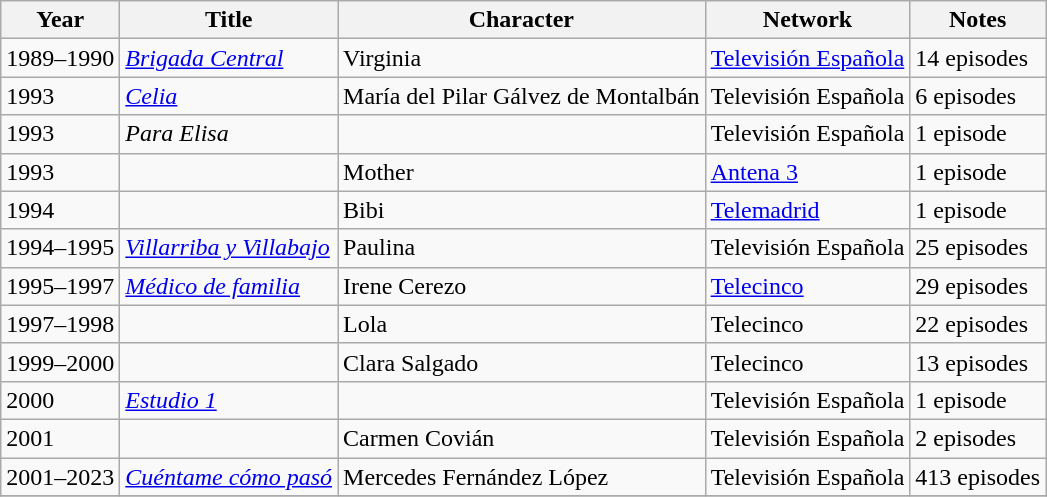<table class = "wikitable sortable">
<tr>
<th>Year</th>
<th>Title</th>
<th>Character</th>
<th>Network</th>
<th>Notes</th>
</tr>
<tr>
<td>1989–1990</td>
<td><em><a href='#'>Brigada Central</a></em></td>
<td>Virginia</td>
<td><a href='#'>Televisión Española</a></td>
<td>14 episodes</td>
</tr>
<tr>
<td>1993</td>
<td><em><a href='#'>Celia</a></em></td>
<td>María del Pilar Gálvez de Montalbán</td>
<td>Televisión Española</td>
<td>6 episodes</td>
</tr>
<tr>
<td>1993</td>
<td><em>Para Elisa</em></td>
<td></td>
<td>Televisión Española</td>
<td>1 episode</td>
</tr>
<tr>
<td>1993</td>
<td><em></em></td>
<td>Mother</td>
<td><a href='#'>Antena 3</a></td>
<td>1 episode</td>
</tr>
<tr>
<td>1994</td>
<td><em></em></td>
<td>Bibi</td>
<td><a href='#'>Telemadrid</a></td>
<td>1 episode</td>
</tr>
<tr>
<td>1994–1995</td>
<td><em><a href='#'>Villarriba y Villabajo</a></em></td>
<td>Paulina</td>
<td>Televisión Española</td>
<td>25 episodes</td>
</tr>
<tr>
<td>1995–1997</td>
<td><em><a href='#'>Médico de familia</a></em></td>
<td>Irene Cerezo</td>
<td><a href='#'>Telecinco</a></td>
<td>29 episodes</td>
</tr>
<tr>
<td>1997–1998</td>
<td><em></em></td>
<td>Lola</td>
<td>Telecinco</td>
<td>22 episodes</td>
</tr>
<tr>
<td>1999–2000</td>
<td><em></em></td>
<td>Clara Salgado</td>
<td>Telecinco</td>
<td>13 episodes</td>
</tr>
<tr>
<td>2000</td>
<td><em><a href='#'>Estudio 1</a></em></td>
<td></td>
<td>Televisión Española</td>
<td>1 episode</td>
</tr>
<tr>
<td>2001</td>
<td><em></em></td>
<td>Carmen Covián</td>
<td>Televisión Española</td>
<td>2 episodes</td>
</tr>
<tr>
<td>2001–2023</td>
<td><em><a href='#'>Cuéntame cómo pasó</a></em></td>
<td>Mercedes Fernández López</td>
<td>Televisión Española</td>
<td>413 episodes</td>
</tr>
<tr>
</tr>
</table>
